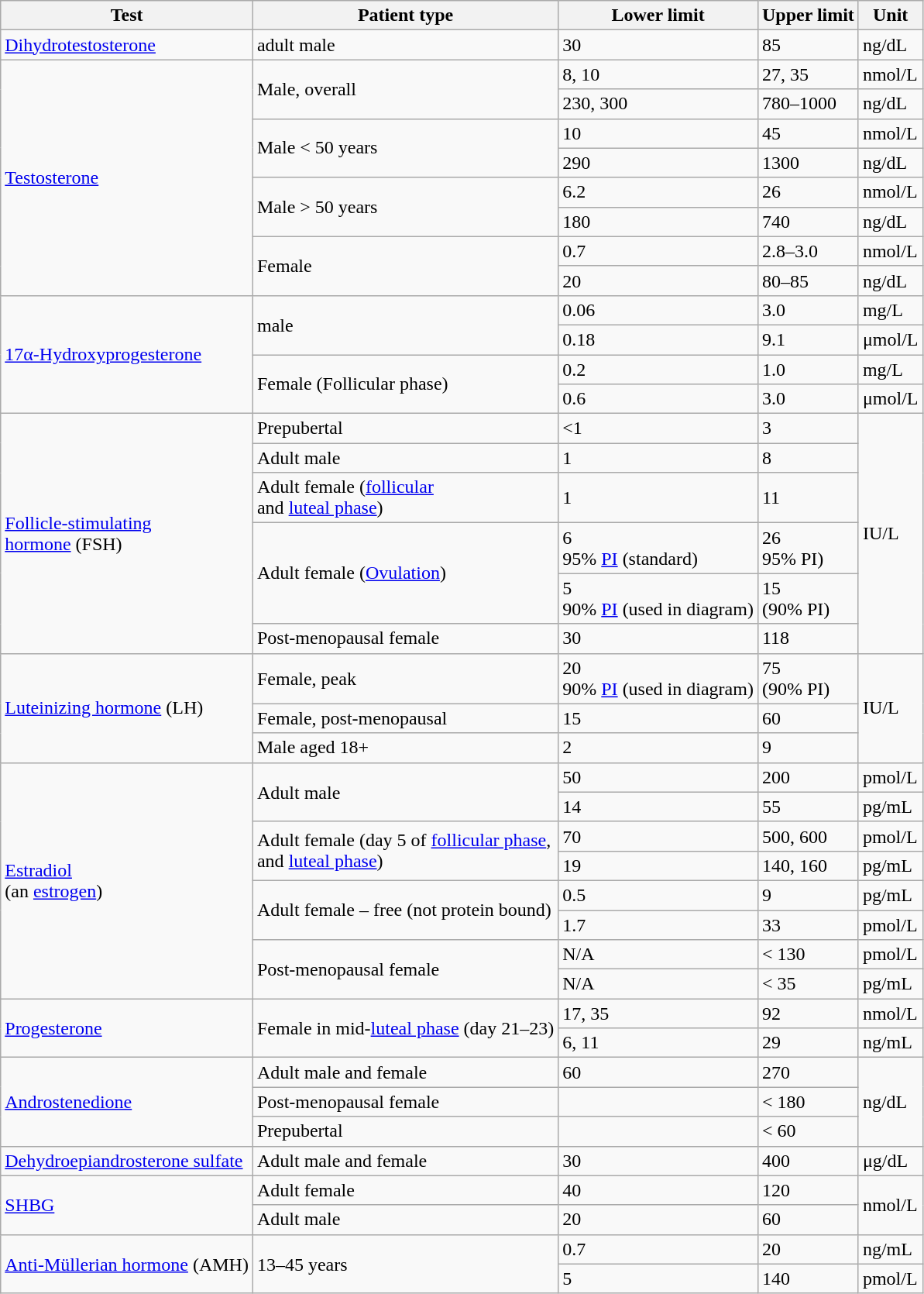<table class="wikitable">
<tr>
<th>Test</th>
<th>Patient type</th>
<th>Lower limit</th>
<th>Upper limit</th>
<th>Unit</th>
</tr>
<tr>
<td><a href='#'>Dihydrotestosterone</a></td>
<td>adult male</td>
<td>30</td>
<td>85</td>
<td>ng/dL</td>
</tr>
<tr>
<td rowspan=8><a href='#'>Testosterone</a></td>
<td rowspan=2>Male, overall</td>
<td>8, 10</td>
<td>27, 35</td>
<td>nmol/L</td>
</tr>
<tr>
<td>230, 300</td>
<td>780–1000</td>
<td>ng/dL</td>
</tr>
<tr>
<td rowspan=2>Male < 50 years</td>
<td>10</td>
<td>45</td>
<td>nmol/L</td>
</tr>
<tr>
<td>290</td>
<td>1300</td>
<td>ng/dL</td>
</tr>
<tr>
<td rowspan=2>Male > 50 years</td>
<td>6.2</td>
<td>26</td>
<td>nmol/L</td>
</tr>
<tr>
<td>180</td>
<td>740</td>
<td>ng/dL</td>
</tr>
<tr>
<td rowspan=2>Female</td>
<td>0.7</td>
<td>2.8–3.0</td>
<td>nmol/L</td>
</tr>
<tr>
<td>20</td>
<td>80–85</td>
<td>ng/dL</td>
</tr>
<tr>
<td rowspan=4><a href='#'>17α-Hydroxyprogesterone</a></td>
<td rowspan=2>male</td>
<td>0.06</td>
<td>3.0</td>
<td>mg/L</td>
</tr>
<tr>
<td>0.18</td>
<td>9.1</td>
<td>μmol/L</td>
</tr>
<tr>
<td rowspan=2>Female (Follicular phase)</td>
<td>0.2</td>
<td>1.0</td>
<td>mg/L</td>
</tr>
<tr>
<td>0.6</td>
<td>3.0</td>
<td>μmol/L</td>
</tr>
<tr>
<td rowspan=6><a href='#'>Follicle-stimulating<br> hormone</a> (FSH)<br></td>
<td>Prepubertal</td>
<td><1</td>
<td>3</td>
<td rowspan=6>IU/L</td>
</tr>
<tr>
<td>Adult male</td>
<td>1</td>
<td>8</td>
</tr>
<tr>
<td>Adult female (<a href='#'>follicular</a> <br>and <a href='#'>luteal phase</a>)</td>
<td>1</td>
<td>11</td>
</tr>
<tr>
<td rowspan=2>Adult female (<a href='#'>Ovulation</a>)</td>
<td>6 <br><span>95% <a href='#'>PI</a> (standard)</span></td>
<td>26 <br><span>95% PI)</span></td>
</tr>
<tr>
<td>5 <br><span>90% <a href='#'>PI</a> (used in diagram)</span></td>
<td>15 <br><span>(90% PI)</span></td>
</tr>
<tr>
<td>Post-menopausal female</td>
<td>30</td>
<td>118</td>
</tr>
<tr>
<td rowspan=3><a href='#'>Luteinizing hormone</a> (LH)<br></td>
<td>Female, peak</td>
<td>20 <br><span>90% <a href='#'>PI</a> (used in diagram)</span></td>
<td>75 <br><span>(90% PI)</span></td>
<td rowspan=3>IU/L</td>
</tr>
<tr>
<td>Female, post-menopausal</td>
<td>15</td>
<td>60</td>
</tr>
<tr>
<td>Male aged 18+</td>
<td>2</td>
<td>9</td>
</tr>
<tr>
<td rowspan=8><a href='#'>Estradiol</a><br> (an <a href='#'>estrogen</a>) <br></td>
<td rowspan=2>Adult male</td>
<td>50</td>
<td>200</td>
<td>pmol/L</td>
</tr>
<tr>
<td>14</td>
<td>55</td>
<td>pg/mL</td>
</tr>
<tr>
<td rowspan=2>Adult female (day 5 of <a href='#'>follicular phase</a>,<br> and <a href='#'>luteal phase</a>)</td>
<td>70</td>
<td>500, 600</td>
<td>pmol/L</td>
</tr>
<tr>
<td>19</td>
<td>140, 160</td>
<td>pg/mL</td>
</tr>
<tr>
<td rowspan=2>Adult female – free (not protein bound)</td>
<td>0.5</td>
<td>9</td>
<td>pg/mL</td>
</tr>
<tr>
<td>1.7</td>
<td>33</td>
<td>pmol/L</td>
</tr>
<tr>
<td rowspan=2>Post-menopausal female</td>
<td>N/A</td>
<td>< 130</td>
<td>pmol/L</td>
</tr>
<tr>
<td>N/A</td>
<td>< 35</td>
<td>pg/mL</td>
</tr>
<tr>
<td rowspan=2><a href='#'>Progesterone</a><br></td>
<td rowspan=2>Female in mid-<a href='#'>luteal phase</a> (day 21–23)</td>
<td>17, 35</td>
<td>92</td>
<td>nmol/L</td>
</tr>
<tr>
<td>6, 11</td>
<td>29</td>
<td>ng/mL</td>
</tr>
<tr>
<td rowspan=3><a href='#'>Androstenedione</a></td>
<td>Adult male and female</td>
<td>60</td>
<td>270</td>
<td rowspan=3>ng/dL</td>
</tr>
<tr>
<td>Post-menopausal female</td>
<td></td>
<td>< 180</td>
</tr>
<tr>
<td>Prepubertal</td>
<td></td>
<td>< 60</td>
</tr>
<tr>
<td><a href='#'>Dehydroepiandrosterone sulfate</a> </td>
<td>Adult male and female</td>
<td>30</td>
<td>400</td>
<td>μg/dL</td>
</tr>
<tr>
<td rowspan=2><a href='#'>SHBG</a> <br></td>
<td>Adult female</td>
<td>40</td>
<td>120</td>
<td rowspan=2>nmol/L</td>
</tr>
<tr>
<td>Adult male</td>
<td>20</td>
<td>60</td>
</tr>
<tr>
<td rowspan=2><a href='#'>Anti-Müllerian hormone</a> (AMH)<br></td>
<td rowspan=2>13–45 years</td>
<td>0.7</td>
<td>20</td>
<td>ng/mL</td>
</tr>
<tr>
<td>5</td>
<td>140</td>
<td>pmol/L</td>
</tr>
</table>
